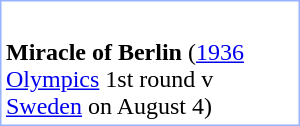<table style="float: right; margin-left: 1em; margin-bottom: 1em; width: 200px; border: #99B3FF solid 1px">
<tr>
<td><div><br>











</div></td>
</tr>
<tr>
<td><strong>Miracle of Berlin</strong> (<a href='#'>1936 Olympics</a> 1st round v <a href='#'>Sweden</a> on August 4)</td>
</tr>
</table>
